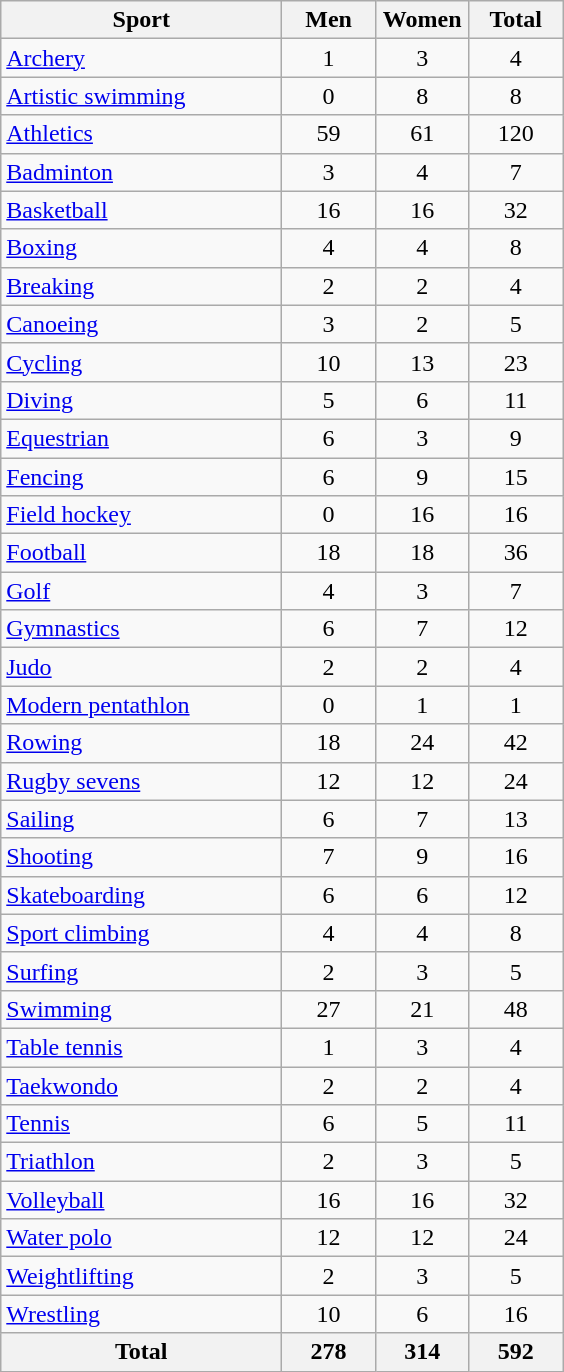<table class="wikitable sortable" style="text-align:center">
<tr>
<th width=180>Sport</th>
<th width=55>Men</th>
<th width=55>Women</th>
<th width=55>Total</th>
</tr>
<tr>
<td align=left><a href='#'>Archery</a></td>
<td>1</td>
<td>3</td>
<td>4</td>
</tr>
<tr>
<td align=left><a href='#'>Artistic swimming</a></td>
<td>0</td>
<td>8</td>
<td>8</td>
</tr>
<tr>
<td align=left><a href='#'>Athletics</a></td>
<td>59</td>
<td>61</td>
<td>120</td>
</tr>
<tr>
<td align=left><a href='#'>Badminton</a></td>
<td>3</td>
<td>4</td>
<td>7</td>
</tr>
<tr>
<td align=left><a href='#'>Basketball</a></td>
<td>16</td>
<td>16</td>
<td>32</td>
</tr>
<tr>
<td align=left><a href='#'>Boxing</a></td>
<td>4</td>
<td>4</td>
<td>8</td>
</tr>
<tr>
<td align=left><a href='#'>Breaking</a></td>
<td>2</td>
<td>2</td>
<td>4</td>
</tr>
<tr>
<td align=left><a href='#'>Canoeing</a></td>
<td>3</td>
<td>2</td>
<td>5</td>
</tr>
<tr>
<td align=left><a href='#'>Cycling</a></td>
<td>10</td>
<td>13</td>
<td>23</td>
</tr>
<tr>
<td align=left><a href='#'>Diving</a></td>
<td>5</td>
<td>6</td>
<td>11</td>
</tr>
<tr>
<td align=left><a href='#'>Equestrian</a></td>
<td>6</td>
<td>3</td>
<td>9</td>
</tr>
<tr>
<td align=left><a href='#'>Fencing</a></td>
<td>6</td>
<td>9</td>
<td>15</td>
</tr>
<tr>
<td align=left><a href='#'>Field hockey</a></td>
<td>0</td>
<td>16</td>
<td>16</td>
</tr>
<tr>
<td align=left><a href='#'>Football</a></td>
<td>18</td>
<td>18</td>
<td>36</td>
</tr>
<tr>
<td align=left><a href='#'>Golf</a></td>
<td>4</td>
<td>3</td>
<td>7</td>
</tr>
<tr>
<td align=left><a href='#'>Gymnastics</a></td>
<td>6</td>
<td>7</td>
<td>12</td>
</tr>
<tr>
<td align=left><a href='#'>Judo</a></td>
<td>2</td>
<td>2</td>
<td>4</td>
</tr>
<tr>
<td align=left><a href='#'>Modern pentathlon</a></td>
<td>0</td>
<td>1</td>
<td>1</td>
</tr>
<tr>
<td align=left><a href='#'>Rowing</a></td>
<td>18</td>
<td>24</td>
<td>42</td>
</tr>
<tr>
<td align=left><a href='#'>Rugby sevens</a></td>
<td>12</td>
<td>12</td>
<td>24</td>
</tr>
<tr>
<td align=left><a href='#'>Sailing</a></td>
<td>6</td>
<td>7</td>
<td>13</td>
</tr>
<tr>
<td align=left><a href='#'>Shooting</a></td>
<td>7</td>
<td>9</td>
<td>16</td>
</tr>
<tr>
<td align=left><a href='#'>Skateboarding</a></td>
<td>6</td>
<td>6</td>
<td>12</td>
</tr>
<tr>
<td align=left><a href='#'>Sport climbing</a></td>
<td>4</td>
<td>4</td>
<td>8</td>
</tr>
<tr>
<td align=left><a href='#'>Surfing</a></td>
<td>2</td>
<td>3</td>
<td>5</td>
</tr>
<tr>
<td align=left><a href='#'>Swimming</a></td>
<td>27</td>
<td>21</td>
<td>48</td>
</tr>
<tr>
<td align=left><a href='#'>Table tennis</a></td>
<td>1</td>
<td>3</td>
<td>4</td>
</tr>
<tr>
<td align=left><a href='#'>Taekwondo</a></td>
<td>2</td>
<td>2</td>
<td>4</td>
</tr>
<tr>
<td align=left><a href='#'>Tennis</a></td>
<td>6</td>
<td>5</td>
<td>11</td>
</tr>
<tr>
<td align=left><a href='#'>Triathlon</a></td>
<td>2</td>
<td>3</td>
<td>5</td>
</tr>
<tr>
<td align=left><a href='#'>Volleyball</a></td>
<td>16</td>
<td>16</td>
<td>32</td>
</tr>
<tr>
<td align=left><a href='#'>Water polo</a></td>
<td>12</td>
<td>12</td>
<td>24</td>
</tr>
<tr>
<td align=left><a href='#'>Weightlifting</a></td>
<td>2</td>
<td>3</td>
<td>5</td>
</tr>
<tr>
<td align=left><a href='#'>Wrestling</a></td>
<td>10</td>
<td>6</td>
<td>16</td>
</tr>
<tr>
<th>Total</th>
<th>278</th>
<th>314</th>
<th>592</th>
</tr>
</table>
